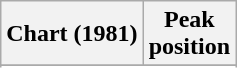<table class="wikitable">
<tr>
<th>Chart (1981)</th>
<th>Peak<br>position</th>
</tr>
<tr>
</tr>
<tr>
</tr>
</table>
